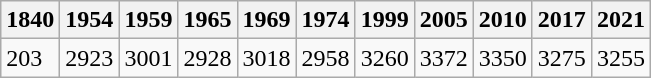<table class="wikitable">
<tr>
<th>1840</th>
<th>1954</th>
<th>1959</th>
<th>1965</th>
<th>1969</th>
<th>1974</th>
<th>1999</th>
<th>2005</th>
<th>2010</th>
<th>2017</th>
<th>2021</th>
</tr>
<tr>
<td>203</td>
<td>2923</td>
<td>3001</td>
<td>2928</td>
<td>3018</td>
<td>2958</td>
<td>3260</td>
<td>3372</td>
<td>3350</td>
<td>3275</td>
<td>3255</td>
</tr>
</table>
